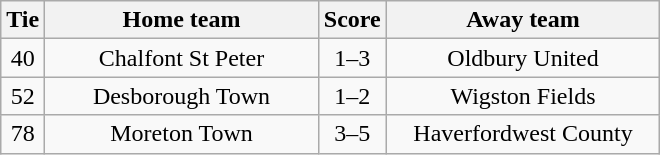<table class="wikitable" style="text-align:center;">
<tr>
<th width=20>Tie</th>
<th width=175>Home team</th>
<th width=20>Score</th>
<th width=175>Away team</th>
</tr>
<tr>
<td>40</td>
<td>Chalfont St Peter</td>
<td>1–3</td>
<td>Oldbury United</td>
</tr>
<tr>
<td>52</td>
<td>Desborough Town</td>
<td>1–2</td>
<td>Wigston Fields</td>
</tr>
<tr>
<td>78</td>
<td>Moreton Town</td>
<td>3–5</td>
<td>Haverfordwest County</td>
</tr>
</table>
